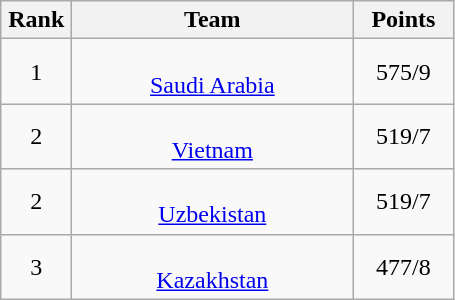<table class="wikitable" style="text-align:center;">
<tr>
<th width=40>Rank</th>
<th width=180>Team</th>
<th width=60>Points</th>
</tr>
<tr>
<td>1</td>
<td> <br> <a href='#'>Saudi Arabia</a></td>
<td>575/9</td>
</tr>
<tr>
<td>2</td>
<td> <br> <a href='#'>Vietnam</a></td>
<td>519/7</td>
</tr>
<tr>
<td>2</td>
<td> <br> <a href='#'>Uzbekistan</a></td>
<td>519/7</td>
</tr>
<tr>
<td>3</td>
<td> <br> <a href='#'>Kazakhstan</a></td>
<td>477/8</td>
</tr>
</table>
